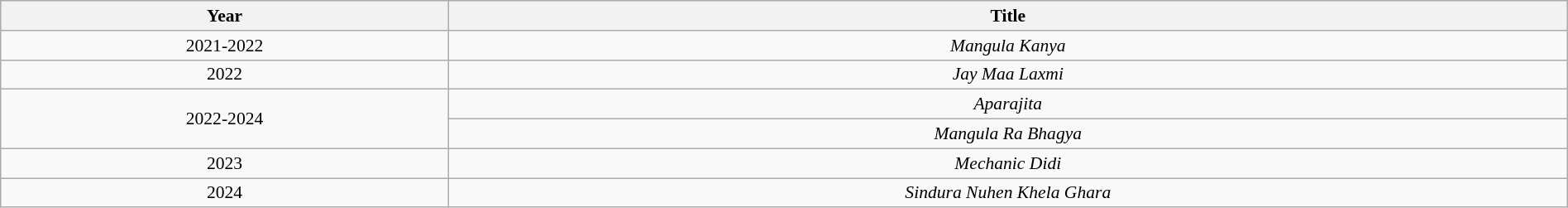<table class="wikitable sortable" style="border-collapse:collapse; font-size: 90%; text-align:center" width="100%">
<tr>
<th>Year</th>
<th>Title</th>
</tr>
<tr>
<td>2021-2022</td>
<td><em>Mangula Kanya</em></td>
</tr>
<tr>
<td>2022</td>
<td><em>Jay Maa Laxmi</em></td>
</tr>
<tr>
<td rowspan="2">2022-2024</td>
<td><em>Aparajita</em></td>
</tr>
<tr>
<td><em>Mangula Ra Bhagya</em></td>
</tr>
<tr>
<td>2023</td>
<td><em>Mechanic Didi</em></td>
</tr>
<tr>
<td>2024</td>
<td><em>Sindura Nuhen Khela Ghara</em></td>
</tr>
</table>
